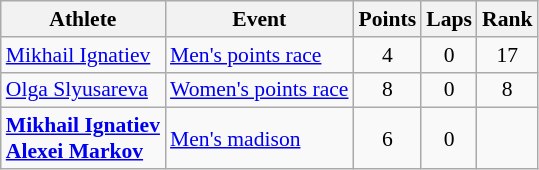<table class=wikitable style="font-size:90%">
<tr>
<th>Athlete</th>
<th>Event</th>
<th>Points</th>
<th>Laps</th>
<th>Rank</th>
</tr>
<tr align=center>
<td align=left><a href='#'>Mikhail Ignatiev</a></td>
<td align=left><a href='#'>Men's points race</a></td>
<td>4</td>
<td>0</td>
<td>17</td>
</tr>
<tr align=center>
<td align=left><a href='#'>Olga Slyusareva</a></td>
<td align=left><a href='#'>Women's points race</a></td>
<td>8</td>
<td>0</td>
<td>8</td>
</tr>
<tr align=center>
<td align=left><strong><a href='#'>Mikhail Ignatiev</a><br><a href='#'>Alexei Markov</a></strong></td>
<td align=left><a href='#'>Men's madison</a></td>
<td>6</td>
<td>0</td>
<td></td>
</tr>
</table>
